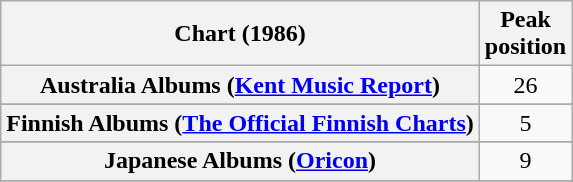<table class="wikitable sortable plainrowheaders" style="text-align:center">
<tr>
<th scope="col">Chart (1986)</th>
<th scope="col">Peak<br>position</th>
</tr>
<tr>
<th scope="row">Australia Albums (<a href='#'>Kent Music Report</a>)</th>
<td>26</td>
</tr>
<tr>
</tr>
<tr>
</tr>
<tr>
<th scope="row">Finnish Albums (<a href='#'>The Official Finnish Charts</a>)</th>
<td align="center">5</td>
</tr>
<tr>
</tr>
<tr>
<th scope="row">Japanese Albums (<a href='#'>Oricon</a>)</th>
<td align="center">9</td>
</tr>
<tr>
</tr>
<tr>
</tr>
<tr>
</tr>
<tr>
</tr>
<tr>
</tr>
<tr>
</tr>
</table>
